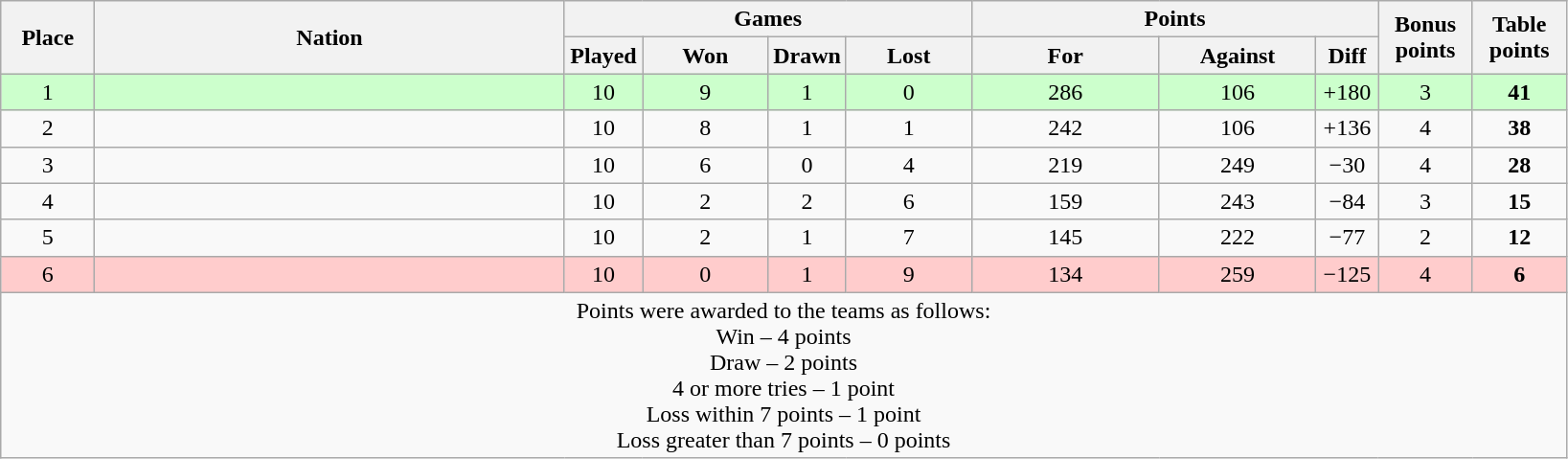<table class="wikitable" style="text-align:center">
<tr>
<th rowspan=2 width="6%">Place</th>
<th rowspan=2 width="30%">Nation</th>
<th colspan=4 width="20%">Games</th>
<th colspan=3 width="15%">Points</th>
<th rowspan=2 width="6%">Bonus<br>points</th>
<th rowspan=2 width="8%">Table<br>points</th>
</tr>
<tr>
<th width="5%">Played</th>
<th width="8%">Won</th>
<th width="5%">Drawn</th>
<th width="8%">Lost</th>
<th width="12%">For</th>
<th width="10%">Against</th>
<th width="4%">Diff</th>
</tr>
<tr bgcolor="#ccffcc">
<td>1</td>
<td align=left></td>
<td>10</td>
<td>9</td>
<td>1</td>
<td>0</td>
<td>286</td>
<td>106</td>
<td>+180</td>
<td>3</td>
<td><strong>41</strong></td>
</tr>
<tr>
<td>2</td>
<td align=left></td>
<td>10</td>
<td>8</td>
<td>1</td>
<td>1</td>
<td>242</td>
<td>106</td>
<td>+136</td>
<td>4</td>
<td><strong>38</strong></td>
</tr>
<tr>
<td>3</td>
<td align=left></td>
<td>10</td>
<td>6</td>
<td>0</td>
<td>4</td>
<td>219</td>
<td>249</td>
<td>−30</td>
<td>4</td>
<td><strong>28</strong></td>
</tr>
<tr>
<td>4</td>
<td align=left></td>
<td>10</td>
<td>2</td>
<td>2</td>
<td>6</td>
<td>159</td>
<td>243</td>
<td>−84</td>
<td>3</td>
<td><strong>15</strong></td>
</tr>
<tr>
<td>5</td>
<td align=left></td>
<td>10</td>
<td>2</td>
<td>1</td>
<td>7</td>
<td>145</td>
<td>222</td>
<td>−77</td>
<td>2</td>
<td><strong>12</strong></td>
</tr>
<tr bgcolor="#ffcccc">
<td>6</td>
<td align=left></td>
<td>10</td>
<td>0</td>
<td>1</td>
<td>9</td>
<td>134</td>
<td>259</td>
<td>−125</td>
<td>4</td>
<td><strong>6</strong></td>
</tr>
<tr>
<td colspan="100%" style="text-align:center">Points were awarded to the teams as follows:<br>Win – 4 points<br>Draw – 2 points<br>4 or more tries – 1 point<br>Loss within 7 points – 1 point<br>Loss greater than 7 points – 0 points</td>
</tr>
</table>
